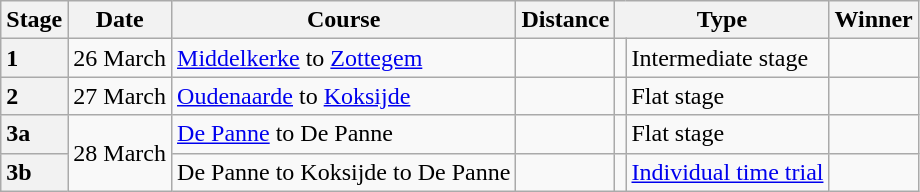<table class="wikitable">
<tr>
<th>Stage</th>
<th>Date</th>
<th>Course</th>
<th>Distance</th>
<th colspan="2">Type</th>
<th>Winner</th>
</tr>
<tr>
<th style="text-align:left">1</th>
<td align=right>26 March</td>
<td><a href='#'>Middelkerke</a> to <a href='#'>Zottegem</a></td>
<td style="text-align:center;"></td>
<td></td>
<td>Intermediate stage</td>
<td></td>
</tr>
<tr>
<th style="text-align:left">2</th>
<td align=right>27 March</td>
<td><a href='#'>Oudenaarde</a> to <a href='#'>Koksijde</a></td>
<td style="text-align:center;"></td>
<td></td>
<td>Flat stage</td>
<td></td>
</tr>
<tr>
<th style="text-align:left">3a</th>
<td align=right rowspan=2>28 March</td>
<td><a href='#'>De Panne</a> to De Panne</td>
<td style="text-align:center;"></td>
<td></td>
<td>Flat stage</td>
<td></td>
</tr>
<tr>
<th style="text-align:left">3b</th>
<td>De Panne to Koksijde to De Panne</td>
<td style="text-align:center;"></td>
<td></td>
<td><a href='#'>Individual time trial</a></td>
<td></td>
</tr>
</table>
